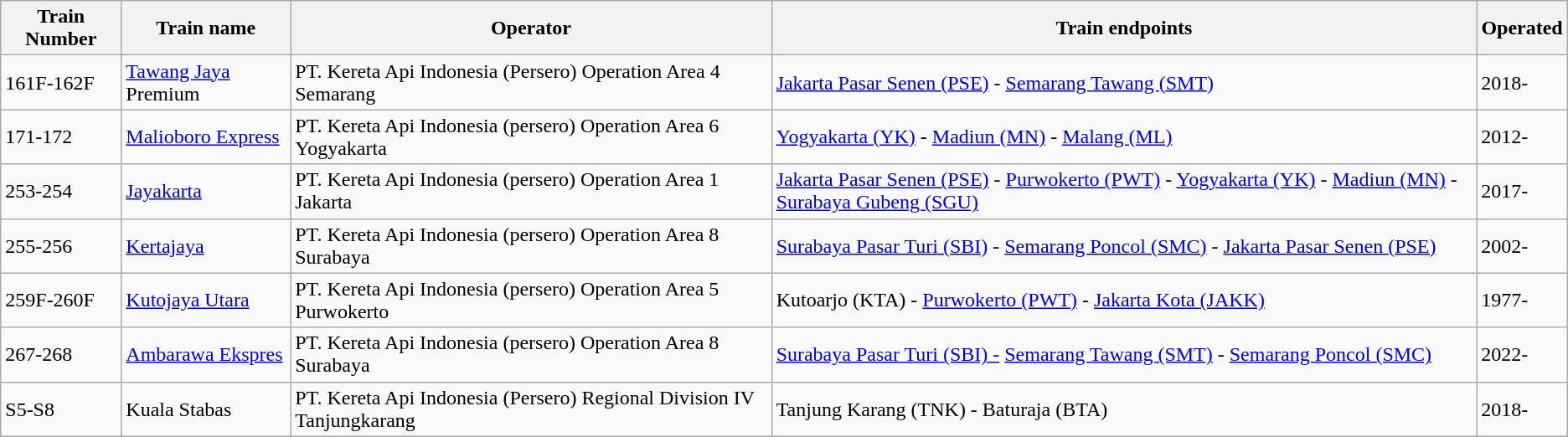<table class="wikitable sortable">
<tr>
<th>Train Number</th>
<th>Train name</th>
<th>Operator</th>
<th>Train endpoints</th>
<th>Operated</th>
</tr>
<tr>
<td>161F-162F</td>
<td><a href='#'>Tawang Jaya</a> Premium</td>
<td>PT. Kereta Api Indonesia (Persero) Operation Area 4 Semarang</td>
<td><a href='#'>Jakarta Pasar Senen (PSE)</a> - <a href='#'>Semarang Tawang (SMT)</a></td>
<td>2018-</td>
</tr>
<tr>
<td>171-172</td>
<td><a href='#'>Malioboro Express</a></td>
<td>PT. Kereta Api Indonesia (persero) Operation Area 6 Yogyakarta</td>
<td><a href='#'>Yogyakarta (YK)</a> - <a href='#'>Madiun (MN)</a> - <a href='#'>Malang (ML)</a></td>
<td>2012-</td>
</tr>
<tr>
<td>253-254</td>
<td><a href='#'>Jayakarta</a></td>
<td>PT. Kereta Api Indonesia (persero) Operation Area 1 Jakarta</td>
<td><a href='#'>Jakarta Pasar Senen (PSE)</a>  - <a href='#'>Purwokerto (PWT)</a> - <a href='#'>Yogyakarta (YK)</a> - <a href='#'>Madiun (MN)</a> - <a href='#'>Surabaya Gubeng (SGU)</a></td>
<td>2017-</td>
</tr>
<tr>
<td>255-256</td>
<td><a href='#'>Kertajaya</a></td>
<td>PT. Kereta Api Indonesia (persero) Operation Area 8 Surabaya</td>
<td><a href='#'>Surabaya Pasar Turi (SBI)</a> - <a href='#'>Semarang Poncol (SMC)</a> - <a href='#'>Jakarta Pasar Senen (PSE)</a></td>
<td>2002-</td>
</tr>
<tr>
<td>259F-260F</td>
<td><a href='#'>Kutojaya Utara</a></td>
<td>PT. Kereta Api Indonesia (persero) Operation Area 5 Purwokerto</td>
<td>Kutoarjo (KTA) - <a href='#'>Purwokerto (PWT)</a> - <a href='#'>Jakarta Kota (JAKK)</a></td>
<td>1977-</td>
</tr>
<tr>
<td>267-268</td>
<td><a href='#'>Ambarawa Ekspres</a></td>
<td>PT. Kereta Api Indonesia (persero) Operation Area 8 Surabaya</td>
<td><a href='#'>Surabaya Pasar Turi (SBI) -</a> <a href='#'>Semarang Tawang (SMT)</a> - <a href='#'>Semarang Poncol (SMC)</a></td>
<td>2022-</td>
</tr>
<tr>
<td>S5-S8</td>
<td>Kuala Stabas</td>
<td>PT. Kereta Api Indonesia (Persero) Regional Division IV Tanjungkarang</td>
<td>Tanjung Karang (TNK) - Baturaja (BTA)</td>
<td>2018-</td>
</tr>
</table>
